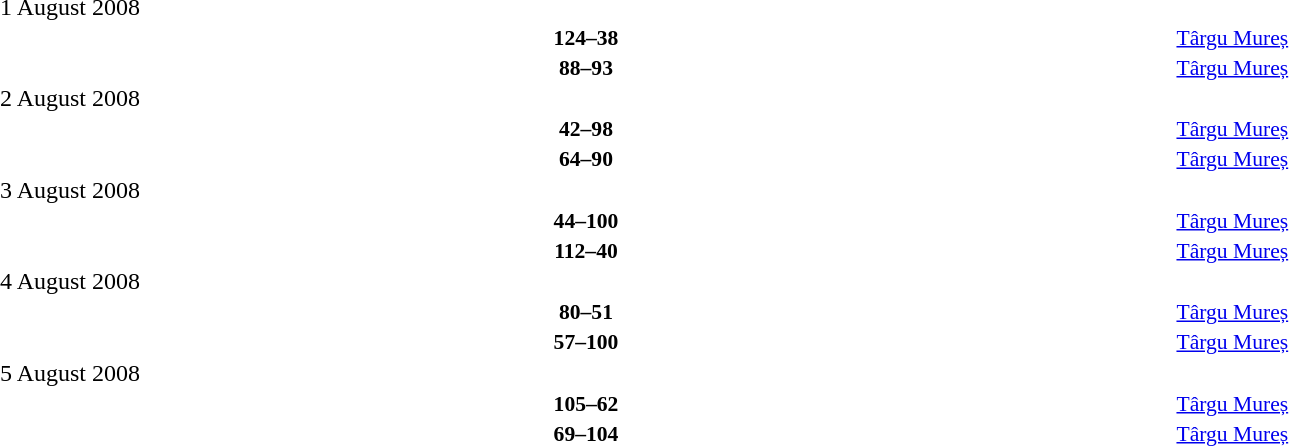<table style="width:100%;" cellspacing="1">
<tr>
<th width=25%></th>
<th width=3%></th>
<th width=6%></th>
<th width=3%></th>
<th width=25%></th>
</tr>
<tr>
<td>1 August 2008</td>
</tr>
<tr style=font-size:90%>
<td align=right><strong></strong></td>
<td></td>
<td align=center><strong>124–38</strong></td>
<td></td>
<td><strong></strong></td>
<td><a href='#'>Târgu Mureș</a></td>
</tr>
<tr style=font-size:90%>
<td align=right><strong></strong></td>
<td></td>
<td align=center><strong>88–93</strong></td>
<td></td>
<td><strong></strong></td>
<td><a href='#'>Târgu Mureș</a></td>
</tr>
<tr>
<td>2 August 2008</td>
</tr>
<tr style=font-size:90%>
<td align=right><strong></strong></td>
<td></td>
<td align=center><strong>42–98</strong></td>
<td></td>
<td><strong></strong></td>
<td><a href='#'>Târgu Mureș</a></td>
</tr>
<tr style=font-size:90%>
<td align=right><strong></strong></td>
<td></td>
<td align=center><strong>64–90</strong></td>
<td></td>
<td><strong></strong></td>
<td><a href='#'>Târgu Mureș</a></td>
</tr>
<tr>
<td>3 August 2008</td>
</tr>
<tr style=font-size:90%>
<td align=right><strong></strong></td>
<td></td>
<td align=center><strong>44–100</strong></td>
<td></td>
<td><strong></strong></td>
<td><a href='#'>Târgu Mureș</a></td>
</tr>
<tr style=font-size:90%>
<td align=right><strong></strong></td>
<td></td>
<td align=center><strong>112–40</strong></td>
<td></td>
<td><strong></strong></td>
<td><a href='#'>Târgu Mureș</a></td>
</tr>
<tr>
<td>4 August 2008</td>
</tr>
<tr style=font-size:90%>
<td align=right><strong></strong></td>
<td></td>
<td align=center><strong>80–51</strong></td>
<td></td>
<td><strong></strong></td>
<td><a href='#'>Târgu Mureș</a></td>
</tr>
<tr style=font-size:90%>
<td align=right><strong></strong></td>
<td></td>
<td align=center><strong>57–100</strong></td>
<td></td>
<td><strong></strong></td>
<td><a href='#'>Târgu Mureș</a></td>
</tr>
<tr>
<td>5 August 2008</td>
</tr>
<tr style=font-size:90%>
<td align=right><strong></strong></td>
<td></td>
<td align=center><strong>105–62</strong></td>
<td></td>
<td><strong></strong></td>
<td><a href='#'>Târgu Mureș</a></td>
</tr>
<tr style=font-size:90%>
<td align=right><strong></strong></td>
<td></td>
<td align=center><strong>69–104</strong></td>
<td></td>
<td><strong></strong></td>
<td><a href='#'>Târgu Mureș</a></td>
</tr>
</table>
